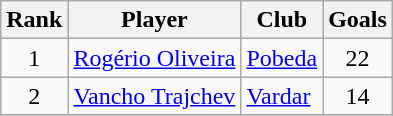<table class="wikitable" style="text-align:center">
<tr>
<th>Rank</th>
<th>Player</th>
<th>Club</th>
<th>Goals</th>
</tr>
<tr>
<td>1</td>
<td align="left"> <a href='#'>Rogério Oliveira</a></td>
<td align="left"><a href='#'>Pobeda</a></td>
<td>22</td>
</tr>
<tr>
<td>2</td>
<td align="left"> <a href='#'>Vancho Trajchev</a></td>
<td align="left"><a href='#'>Vardar</a></td>
<td>14</td>
</tr>
<tr>
</tr>
</table>
